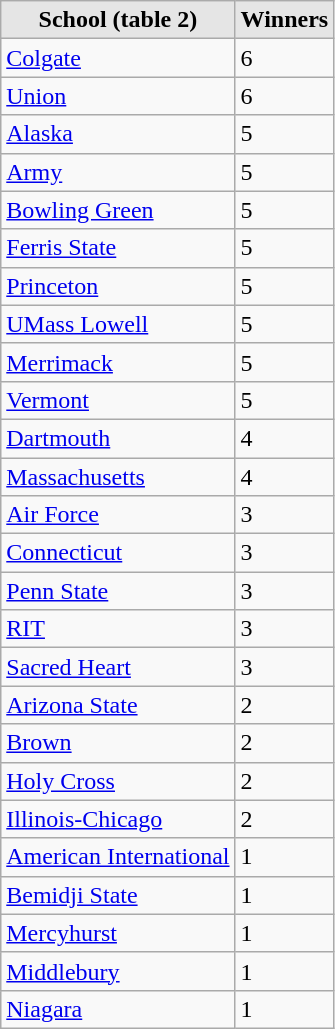<table class="wikitable">
<tr>
<th style="background:#e5e5e5;">School (table 2)</th>
<th style="background:#e5e5e5;">Winners</th>
</tr>
<tr>
<td><a href='#'>Colgate</a></td>
<td>6</td>
</tr>
<tr>
<td><a href='#'>Union</a></td>
<td>6</td>
</tr>
<tr>
<td><a href='#'>Alaska</a></td>
<td>5</td>
</tr>
<tr>
<td><a href='#'>Army</a></td>
<td>5</td>
</tr>
<tr>
<td><a href='#'>Bowling Green</a></td>
<td>5</td>
</tr>
<tr>
<td><a href='#'>Ferris State</a></td>
<td>5</td>
</tr>
<tr>
<td><a href='#'>Princeton</a></td>
<td>5</td>
</tr>
<tr>
<td><a href='#'>UMass Lowell</a></td>
<td>5</td>
</tr>
<tr>
<td><a href='#'>Merrimack</a></td>
<td>5</td>
</tr>
<tr>
<td><a href='#'>Vermont</a></td>
<td>5</td>
</tr>
<tr>
<td><a href='#'>Dartmouth</a></td>
<td>4</td>
</tr>
<tr>
<td><a href='#'>Massachusetts</a></td>
<td>4</td>
</tr>
<tr>
<td><a href='#'>Air Force</a></td>
<td>3</td>
</tr>
<tr>
<td><a href='#'>Connecticut</a></td>
<td>3</td>
</tr>
<tr>
<td><a href='#'>Penn State</a></td>
<td>3</td>
</tr>
<tr>
<td><a href='#'>RIT</a></td>
<td>3</td>
</tr>
<tr>
<td><a href='#'>Sacred Heart</a></td>
<td>3</td>
</tr>
<tr>
<td><a href='#'>Arizona State</a></td>
<td>2</td>
</tr>
<tr>
<td><a href='#'>Brown</a></td>
<td>2</td>
</tr>
<tr>
<td><a href='#'>Holy Cross</a></td>
<td>2</td>
</tr>
<tr>
<td><a href='#'>Illinois-Chicago</a></td>
<td>2</td>
</tr>
<tr>
<td><a href='#'>American International</a></td>
<td>1</td>
</tr>
<tr>
<td><a href='#'>Bemidji State</a></td>
<td>1</td>
</tr>
<tr>
<td><a href='#'>Mercyhurst</a></td>
<td>1</td>
</tr>
<tr>
<td><a href='#'>Middlebury</a></td>
<td>1</td>
</tr>
<tr>
<td><a href='#'>Niagara</a></td>
<td>1</td>
</tr>
</table>
